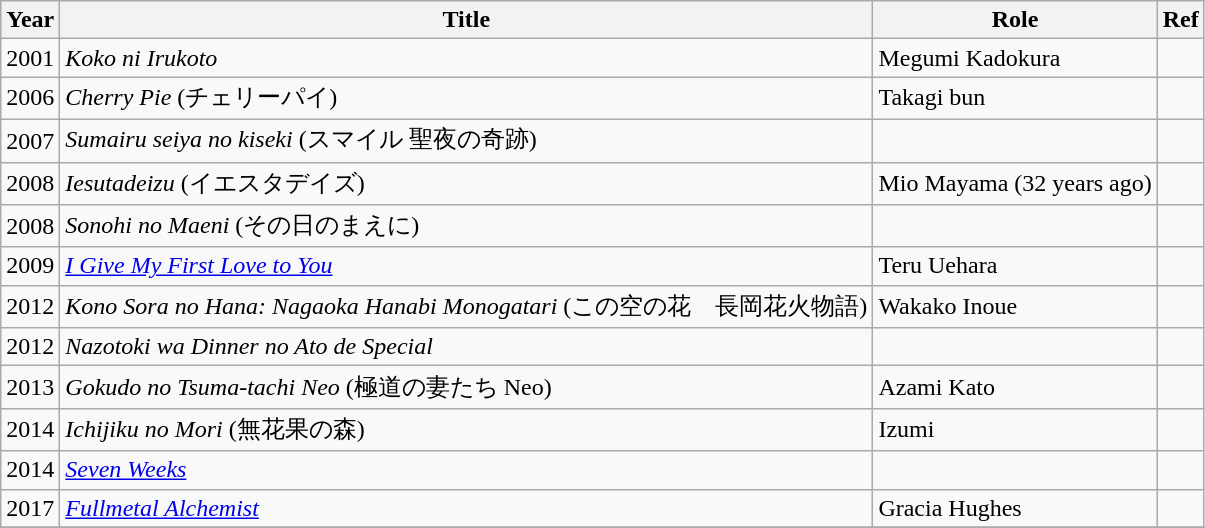<table class="wikitable">
<tr>
<th>Year</th>
<th>Title</th>
<th>Role</th>
<th>Ref</th>
</tr>
<tr>
<td>2001</td>
<td><em>Koko ni Irukoto</em></td>
<td>Megumi Kadokura</td>
<td></td>
</tr>
<tr>
<td>2006</td>
<td><em>Cherry Pie</em> (チェリーパイ)</td>
<td>Takagi bun</td>
<td></td>
</tr>
<tr>
<td>2007</td>
<td><em>Sumairu seiya no kiseki</em> (スマイル 聖夜の奇跡)</td>
<td></td>
<td></td>
</tr>
<tr>
<td>2008</td>
<td><em>Iesutadeizu</em> (イエスタデイズ)</td>
<td>Mio Mayama (32 years ago)</td>
<td></td>
</tr>
<tr>
<td>2008</td>
<td><em>Sonohi no Maeni</em> (その日のまえに)</td>
<td></td>
<td></td>
</tr>
<tr>
<td>2009</td>
<td><em><a href='#'>I Give My First Love to You</a></em></td>
<td>Teru Uehara</td>
<td></td>
</tr>
<tr>
<td>2012</td>
<td><em>Kono Sora no Hana: Nagaoka Hanabi Monogatari</em> (この空の花　長岡花火物語)</td>
<td>Wakako Inoue</td>
<td></td>
</tr>
<tr>
<td>2012</td>
<td><em>Nazotoki wa Dinner no Ato de Special</em></td>
<td></td>
<td></td>
</tr>
<tr>
<td>2013</td>
<td><em>Gokudo no Tsuma-tachi Neo</em> (極道の妻たち Neo)</td>
<td>Azami Kato</td>
<td></td>
</tr>
<tr>
<td>2014</td>
<td><em>Ichijiku no Mori</em> (無花果の森)</td>
<td>Izumi</td>
<td></td>
</tr>
<tr>
<td>2014</td>
<td><em><a href='#'>Seven Weeks</a></em></td>
<td></td>
<td></td>
</tr>
<tr>
<td>2017</td>
<td><em><a href='#'>Fullmetal Alchemist</a></em></td>
<td>Gracia Hughes</td>
<td></td>
</tr>
<tr>
</tr>
</table>
